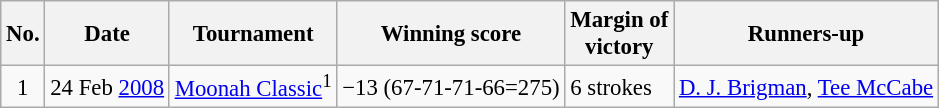<table class="wikitable" style="font-size:95%;">
<tr>
<th>No.</th>
<th>Date</th>
<th>Tournament</th>
<th>Winning score</th>
<th>Margin of<br>victory</th>
<th>Runners-up</th>
</tr>
<tr>
<td align=center>1</td>
<td align=right>24 Feb <a href='#'>2008</a></td>
<td><a href='#'>Moonah Classic</a><sup>1</sup></td>
<td>−13 (67-71-71-66=275)</td>
<td>6 strokes</td>
<td> <a href='#'>D. J. Brigman</a>,  <a href='#'>Tee McCabe</a></td>
</tr>
</table>
